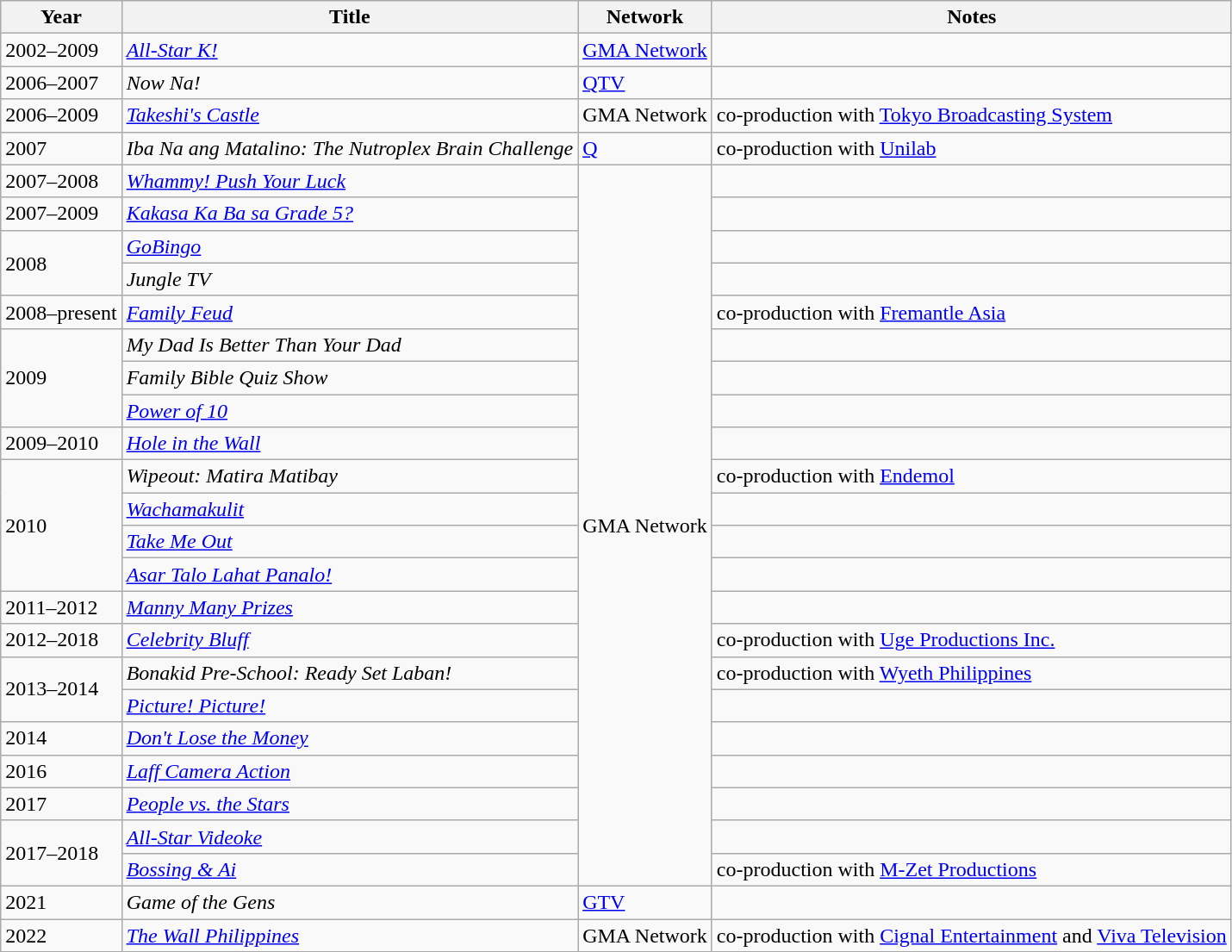<table class="wikitable">
<tr>
<th>Year</th>
<th>Title</th>
<th>Network</th>
<th>Notes</th>
</tr>
<tr>
<td>2002–2009</td>
<td><em><a href='#'>All-Star K!</a></em></td>
<td><a href='#'>GMA Network</a></td>
<td></td>
</tr>
<tr>
<td>2006–2007</td>
<td><em>Now Na!</em></td>
<td><a href='#'>QTV</a></td>
<td></td>
</tr>
<tr>
<td>2006–2009</td>
<td><em><a href='#'>Takeshi's Castle</a></em></td>
<td>GMA Network</td>
<td>co-production with <a href='#'>Tokyo Broadcasting System</a></td>
</tr>
<tr>
<td>2007</td>
<td><em>Iba Na ang Matalino: The Nutroplex Brain Challenge</em></td>
<td><a href='#'>Q</a></td>
<td>co-production with <a href='#'>Unilab</a></td>
</tr>
<tr>
<td>2007–2008</td>
<td><em><a href='#'>Whammy! Push Your Luck</a></em></td>
<td rowspan="22">GMA Network</td>
<td></td>
</tr>
<tr>
<td>2007–2009</td>
<td><em><a href='#'>Kakasa Ka Ba sa Grade 5?</a></em></td>
<td></td>
</tr>
<tr>
<td rowspan="2">2008</td>
<td><em><a href='#'>GoBingo</a></em></td>
<td></td>
</tr>
<tr>
<td><em>Jungle TV</em></td>
<td></td>
</tr>
<tr>
<td>2008–present</td>
<td><em><a href='#'>Family Feud</a></em></td>
<td>co-production with <a href='#'>Fremantle Asia</a></td>
</tr>
<tr>
<td rowspan="3">2009</td>
<td><em>My Dad Is Better Than Your Dad</em></td>
<td></td>
</tr>
<tr>
<td><em>Family Bible Quiz Show</em></td>
<td></td>
</tr>
<tr>
<td><em><a href='#'>Power of 10</a></em></td>
<td></td>
</tr>
<tr>
<td>2009–2010</td>
<td><em><a href='#'>Hole in the Wall</a></em></td>
<td></td>
</tr>
<tr>
<td rowspan="4">2010</td>
<td><em>Wipeout: Matira Matibay</em></td>
<td>co-production with <a href='#'>Endemol</a></td>
</tr>
<tr>
<td><em><a href='#'>Wachamakulit</a></em></td>
<td></td>
</tr>
<tr>
<td><em><a href='#'>Take Me Out</a></em></td>
<td></td>
</tr>
<tr>
<td><em><a href='#'>Asar Talo Lahat Panalo!</a></em></td>
<td></td>
</tr>
<tr>
<td>2011–2012</td>
<td><em><a href='#'>Manny Many Prizes</a></em></td>
<td></td>
</tr>
<tr>
<td>2012–2018</td>
<td><em><a href='#'>Celebrity Bluff</a></em></td>
<td>co-production with <a href='#'>Uge Productions Inc.</a></td>
</tr>
<tr>
<td rowspan="2">2013–2014</td>
<td><em>Bonakid Pre-School: Ready Set Laban!</em></td>
<td>co-production with <a href='#'>Wyeth Philippines</a></td>
</tr>
<tr>
<td><em><a href='#'>Picture! Picture!</a></em></td>
<td></td>
</tr>
<tr>
<td>2014</td>
<td><em><a href='#'>Don't Lose the Money</a></em></td>
<td></td>
</tr>
<tr>
<td>2016</td>
<td><em><a href='#'>Laff Camera Action</a></em></td>
<td></td>
</tr>
<tr>
<td>2017</td>
<td><em><a href='#'>People vs. the Stars</a></em></td>
<td></td>
</tr>
<tr>
<td rowspan="2">2017–2018</td>
<td><em><a href='#'>All-Star Videoke</a></em></td>
<td></td>
</tr>
<tr>
<td><em><a href='#'>Bossing & Ai</a></em></td>
<td>co-production with <a href='#'>M-Zet Productions</a></td>
</tr>
<tr>
<td>2021</td>
<td><em>Game of the Gens</em></td>
<td><a href='#'>GTV</a></td>
<td></td>
</tr>
<tr>
<td>2022</td>
<td><em><a href='#'>The Wall Philippines</a></em></td>
<td>GMA Network</td>
<td>co-production with <a href='#'>Cignal Entertainment</a> and <a href='#'>Viva Television</a></td>
</tr>
</table>
